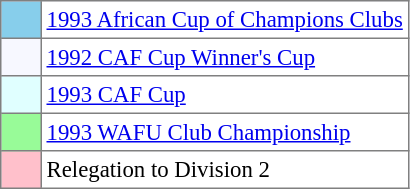<table bgcolor="#f7f8ff" cellpadding="3" cellspacing="0" border="1" style="font-size: 95%; border: gray solid 1px; border-collapse: collapse;text-align:center;">
<tr>
<td style="background: #87ceeb;" width="20"></td>
<td bgcolor="#ffffff" align="left"><a href='#'>1993 African Cup of Champions Clubs</a></td>
</tr>
<tr>
<td style="background: ff0000;" width="20"></td>
<td bgcolor="#ffffff" align="left"><a href='#'>1992 CAF Cup Winner's Cup</a></td>
</tr>
<tr>
<td style="background: #e0ffff" width="20"></td>
<td bgcolor="#ffffff" align="left"><a href='#'>1993 CAF Cup</a></td>
</tr>
<tr>
<td style="background: #98fb98" width="20"></td>
<td bgcolor="#ffffff" align="left"><a href='#'>1993 WAFU Club Championship</a></td>
</tr>
<tr>
<td style="background: #ffc0cb" width="20"></td>
<td bgcolor="#ffffff" align="left">Relegation to Division 2</td>
</tr>
</table>
